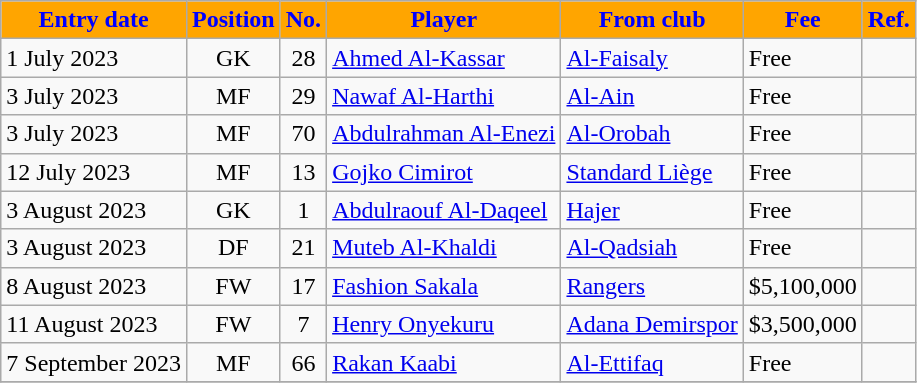<table class="wikitable sortable">
<tr>
<th style="background:orange; color:blue;"><strong>Entry date</strong></th>
<th style="background:orange; color:blue;"><strong>Position</strong></th>
<th style="background:orange; color:blue;"><strong>No.</strong></th>
<th style="background:orange; color:blue;"><strong>Player</strong></th>
<th style="background:orange; color:blue;"><strong>From club</strong></th>
<th style="background:orange; color:blue;"><strong>Fee</strong></th>
<th style="background:orange; color:blue;"><strong>Ref.</strong></th>
</tr>
<tr>
<td>1 July 2023</td>
<td style="text-align:center;">GK</td>
<td style="text-align:center;">28</td>
<td style="text-align:left;"> <a href='#'>Ahmed Al-Kassar</a></td>
<td style="text-align:left;"> <a href='#'>Al-Faisaly</a></td>
<td>Free</td>
<td></td>
</tr>
<tr>
<td>3 July 2023</td>
<td style="text-align:center;">MF</td>
<td style="text-align:center;">29</td>
<td style="text-align:left;"> <a href='#'>Nawaf Al-Harthi</a></td>
<td style="text-align:left;"> <a href='#'>Al-Ain</a></td>
<td>Free</td>
<td></td>
</tr>
<tr>
<td>3 July 2023</td>
<td style="text-align:center;">MF</td>
<td style="text-align:center;">70</td>
<td style="text-align:left;"> <a href='#'>Abdulrahman Al-Enezi</a></td>
<td style="text-align:left;"> <a href='#'>Al-Orobah</a></td>
<td>Free</td>
<td></td>
</tr>
<tr>
<td>12 July 2023</td>
<td style="text-align:center;">MF</td>
<td style="text-align:center;">13</td>
<td style="text-align:left;"> <a href='#'>Gojko Cimirot</a></td>
<td style="text-align:left;"> <a href='#'>Standard Liège</a></td>
<td>Free</td>
<td></td>
</tr>
<tr>
<td>3 August 2023</td>
<td style="text-align:center;">GK</td>
<td style="text-align:center;">1</td>
<td style="text-align:left;"> <a href='#'>Abdulraouf Al-Daqeel</a></td>
<td style="text-align:left;"> <a href='#'>Hajer</a></td>
<td>Free</td>
<td></td>
</tr>
<tr>
<td>3 August 2023</td>
<td style="text-align:center;">DF</td>
<td style="text-align:center;">21</td>
<td style="text-align:left;"> <a href='#'>Muteb Al-Khaldi</a></td>
<td style="text-align:left;"> <a href='#'>Al-Qadsiah</a></td>
<td>Free</td>
<td></td>
</tr>
<tr>
<td>8 August 2023</td>
<td style="text-align:center;">FW</td>
<td style="text-align:center;">17</td>
<td style="text-align:left;"> <a href='#'>Fashion Sakala</a></td>
<td style="text-align:left;"> <a href='#'>Rangers</a></td>
<td>$5,100,000</td>
<td></td>
</tr>
<tr>
<td>11 August 2023</td>
<td style="text-align:center;">FW</td>
<td style="text-align:center;">7</td>
<td style="text-align:left;"> <a href='#'>Henry Onyekuru</a></td>
<td style="text-align:left;"> <a href='#'>Adana Demirspor</a></td>
<td>$3,500,000</td>
<td></td>
</tr>
<tr>
<td>7 September 2023</td>
<td style="text-align:center;">MF</td>
<td style="text-align:center;">66</td>
<td style="text-align:left;"> <a href='#'>Rakan Kaabi</a></td>
<td style="text-align:left;"> <a href='#'>Al-Ettifaq</a></td>
<td>Free</td>
<td></td>
</tr>
<tr>
</tr>
</table>
